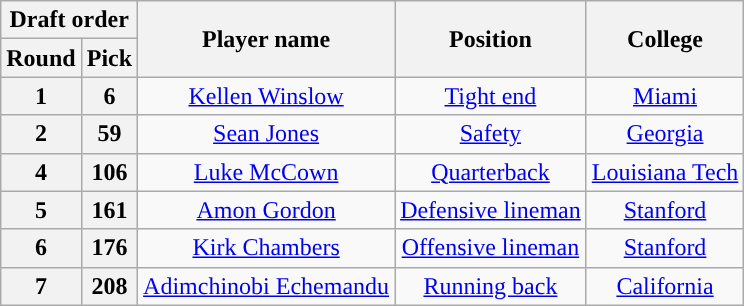<table class="wikitable" style="text-align:center;">
<tr>
<th colspan="2">Draft order</th>
<th rowspan="2">Player name</th>
<th rowspan="2">Position</th>
<th rowspan="2">College</th>
</tr>
<tr>
<th>Round</th>
<th>Pick</th>
</tr>
<tr>
<th>1</th>
<th>6</th>
<td><a href='#'>Kellen Winslow</a></td>
<td><a href='#'>Tight end</a></td>
<td><a href='#'>Miami</a></td>
</tr>
<tr>
<th>2</th>
<th>59</th>
<td><a href='#'>Sean Jones</a></td>
<td><a href='#'>Safety</a></td>
<td><a href='#'>Georgia</a></td>
</tr>
<tr>
<th>4</th>
<th>106</th>
<td><a href='#'>Luke McCown</a></td>
<td><a href='#'>Quarterback</a></td>
<td><a href='#'>Louisiana Tech</a></td>
</tr>
<tr>
<th>5</th>
<th>161</th>
<td><a href='#'>Amon Gordon</a></td>
<td><a href='#'>Defensive lineman</a></td>
<td><a href='#'>Stanford</a></td>
</tr>
<tr>
<th>6</th>
<th>176</th>
<td><a href='#'>Kirk Chambers</a></td>
<td><a href='#'>Offensive lineman</a></td>
<td><a href='#'>Stanford</a></td>
</tr>
<tr>
<th>7</th>
<th>208</th>
<td><a href='#'>Adimchinobi Echemandu</a></td>
<td><a href='#'>Running back</a></td>
<td><a href='#'>California</a></td>
</tr>
</table>
